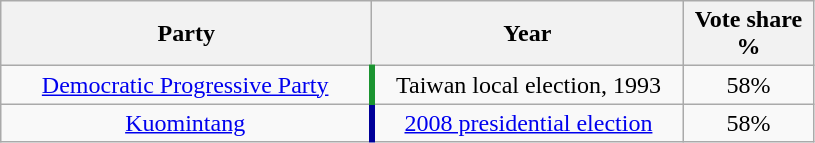<table class="wikitable" style="text-align:center">
<tr>
<th width=240>Party</th>
<th width=200>Year</th>
<th width=80>Vote share %</th>
</tr>
<tr>
<td align=center style="border-right:4px solid #1B9431;" align="center"><a href='#'>Democratic Progressive Party</a></td>
<td>Taiwan local election, 1993</td>
<td>58%</td>
</tr>
<tr>
<td align=center style="border-right:4px solid #000099;" align="center"><a href='#'>Kuomintang</a></td>
<td><a href='#'>2008 presidential election</a></td>
<td>58%</td>
</tr>
</table>
